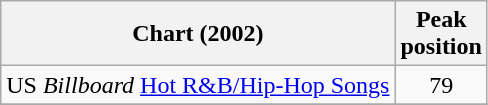<table class="wikitable">
<tr>
<th>Chart (2002)</th>
<th>Peak<br>position</th>
</tr>
<tr>
<td>US <em>Billboard</em> <a href='#'>Hot R&B/Hip-Hop Songs</a></td>
<td align="center">79</td>
</tr>
<tr>
</tr>
</table>
